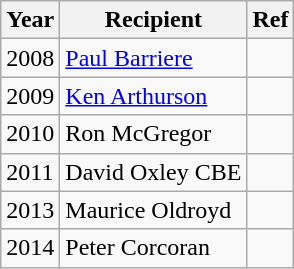<table class="wikitable">
<tr>
<th>Year</th>
<th>Recipient</th>
<th>Ref</th>
</tr>
<tr>
<td>2008</td>
<td> <a href='#'>Paul Barriere</a></td>
<td></td>
</tr>
<tr>
<td>2009</td>
<td> <a href='#'>Ken Arthurson</a></td>
<td></td>
</tr>
<tr>
<td>2010</td>
<td> Ron McGregor</td>
<td></td>
</tr>
<tr>
<td>2011</td>
<td> David Oxley CBE</td>
<td></td>
</tr>
<tr>
<td>2013</td>
<td> Maurice Oldroyd</td>
<td></td>
</tr>
<tr>
<td>2014</td>
<td> Peter Corcoran</td>
<td></td>
</tr>
</table>
